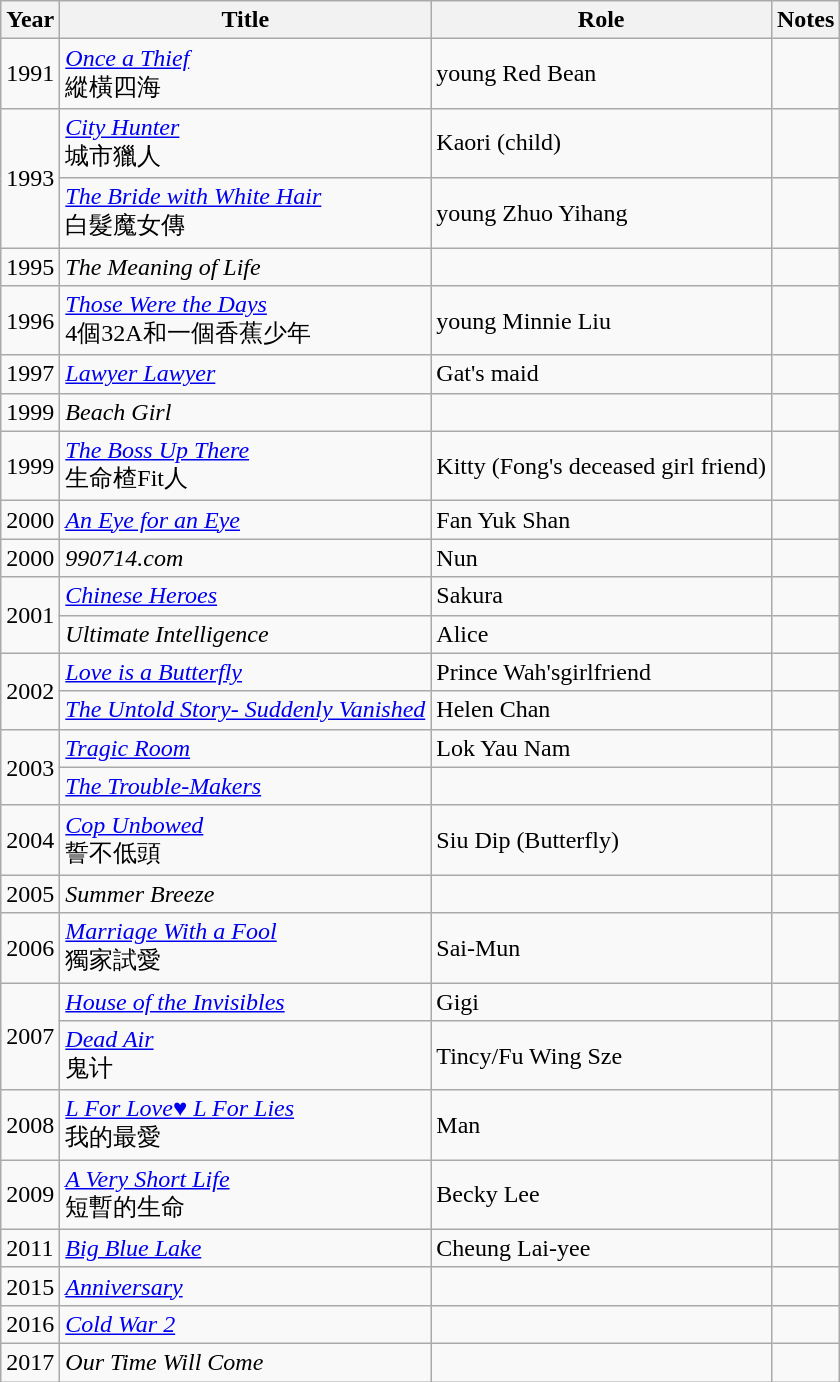<table class="wikitable">
<tr>
<th>Year</th>
<th>Title</th>
<th>Role</th>
<th>Notes</th>
</tr>
<tr>
<td>1991</td>
<td><em><a href='#'>Once a Thief</a></em><br>縱橫四海</td>
<td>young Red Bean</td>
<td></td>
</tr>
<tr>
<td rowspan="2">1993</td>
<td><em><a href='#'>City Hunter</a></em><br>城市獵人</td>
<td>Kaori (child)</td>
<td></td>
</tr>
<tr>
<td><em><a href='#'>The Bride with White Hair</a></em><br>白髮魔女傳</td>
<td>young Zhuo Yihang</td>
<td></td>
</tr>
<tr>
<td>1995</td>
<td><em>The Meaning of Life</em></td>
<td></td>
<td></td>
</tr>
<tr>
<td>1996</td>
<td><em><a href='#'>Those Were the Days</a></em><br>4個32A和一個香蕉少年</td>
<td>young Minnie Liu</td>
<td></td>
</tr>
<tr>
<td>1997</td>
<td><em><a href='#'>Lawyer Lawyer</a></em></td>
<td>Gat's maid</td>
<td></td>
</tr>
<tr>
<td>1999</td>
<td><em>Beach Girl</em></td>
<td></td>
<td></td>
</tr>
<tr>
<td>1999</td>
<td><em><a href='#'>The Boss Up There</a></em><br>生命楂Fit人</td>
<td>Kitty (Fong's deceased girl friend)</td>
<td></td>
</tr>
<tr>
<td>2000</td>
<td><em><a href='#'>An Eye for an Eye</a></em></td>
<td>Fan Yuk Shan</td>
<td></td>
</tr>
<tr>
<td>2000</td>
<td><em>990714.com</em></td>
<td>Nun</td>
<td></td>
</tr>
<tr>
<td rowspan="2">2001</td>
<td><em><a href='#'>Chinese Heroes</a></em></td>
<td>Sakura</td>
<td></td>
</tr>
<tr>
<td><em>Ultimate Intelligence</em></td>
<td>Alice</td>
<td></td>
</tr>
<tr>
<td rowspan = '2'>2002</td>
<td><em><a href='#'>Love is a Butterfly</a></em></td>
<td>Prince Wah'sgirlfriend</td>
<td></td>
</tr>
<tr>
<td><em><a href='#'>The Untold Story- Suddenly Vanished</a></em></td>
<td>Helen Chan</td>
<td></td>
</tr>
<tr>
<td rowspan="2">2003</td>
<td><em><a href='#'>Tragic Room</a></em></td>
<td>Lok Yau Nam</td>
<td></td>
</tr>
<tr>
<td><em><a href='#'>The Trouble-Makers</a></em></td>
<td></td>
<td></td>
</tr>
<tr>
<td>2004</td>
<td><em><a href='#'>Cop Unbowed</a></em><br>誓不低頭</td>
<td>Siu Dip (Butterfly)</td>
<td></td>
</tr>
<tr>
<td>2005</td>
<td><em>Summer Breeze</em></td>
<td></td>
<td></td>
</tr>
<tr>
<td>2006</td>
<td><em><a href='#'>Marriage With a Fool</a></em><br>獨家試愛</td>
<td>Sai-Mun</td>
<td></td>
</tr>
<tr>
<td rowspan="2">2007</td>
<td><em><a href='#'>House of the Invisibles</a></em></td>
<td>Gigi</td>
<td></td>
</tr>
<tr>
<td><em><a href='#'>Dead Air</a></em><br>鬼计</td>
<td>Tincy/Fu Wing Sze</td>
<td></td>
</tr>
<tr>
<td>2008</td>
<td><em><a href='#'>L For Love♥ L For Lies</a></em><br>我的最愛</td>
<td>Man</td>
<td></td>
</tr>
<tr>
<td>2009</td>
<td><em><a href='#'>A Very Short Life</a></em><br>短暫的生命</td>
<td>Becky Lee</td>
<td></td>
</tr>
<tr>
<td>2011</td>
<td><em><a href='#'>Big Blue Lake</a></em></td>
<td>Cheung Lai-yee</td>
<td></td>
</tr>
<tr>
<td>2015</td>
<td><em><a href='#'>Anniversary</a></em></td>
<td></td>
<td></td>
</tr>
<tr>
<td>2016</td>
<td><em><a href='#'>Cold War 2</a></em></td>
<td></td>
<td></td>
</tr>
<tr>
<td>2017</td>
<td><em>Our Time Will Come</em></td>
<td></td>
<td></td>
</tr>
</table>
